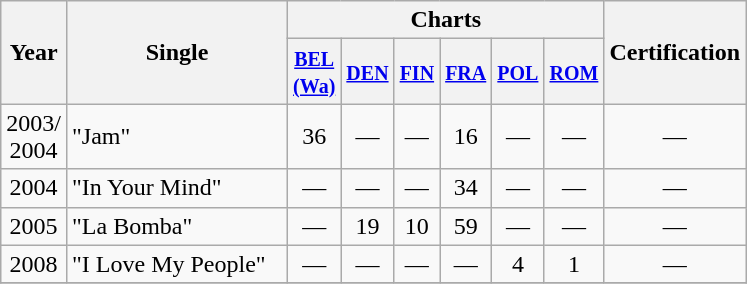<table class="wikitable">
<tr>
<th align="center" rowspan="2">Year</th>
<th align="center" rowspan="2" width="140">Single</th>
<th align="center" colspan="6">Charts</th>
<th align="center" rowspan="2" width="80">Certification</th>
</tr>
<tr>
<th width="20"><small><a href='#'>BEL<br>(Wa)</a></small></th>
<th width="20"><small><a href='#'>DEN</a></small></th>
<th width="20"><small><a href='#'>FIN</a></small></th>
<th width="20"><small><a href='#'>FRA</a></small></th>
<th width="20"><small><a href='#'>POL</a></small></th>
<th width="20"><small><a href='#'>ROM</a></small></th>
</tr>
<tr>
<td align="center">2003/<br>2004</td>
<td>"Jam"</td>
<td align="center">36</td>
<td align="center">—</td>
<td align="center">—</td>
<td align="center">16</td>
<td align="center">—</td>
<td align="center">—</td>
<td align="center">—</td>
</tr>
<tr>
<td align="center">2004</td>
<td>"In Your Mind"</td>
<td align="center">—</td>
<td align="center">—</td>
<td align="center">—</td>
<td align="center">34</td>
<td align="center">—</td>
<td align="center">—</td>
<td align="center">—</td>
</tr>
<tr>
<td align="center">2005</td>
<td>"La Bomba"</td>
<td align="center">—</td>
<td align="center">19</td>
<td align="center">10</td>
<td align="center">59</td>
<td align="center">—</td>
<td align="center">—</td>
<td align="center">—</td>
</tr>
<tr>
<td align="center">2008</td>
<td>"I Love My People"</td>
<td align="center">—</td>
<td align="center">—</td>
<td align="center">—</td>
<td align="center">—</td>
<td align="center">4</td>
<td align="center">1</td>
<td align="center">—</td>
</tr>
<tr>
</tr>
</table>
